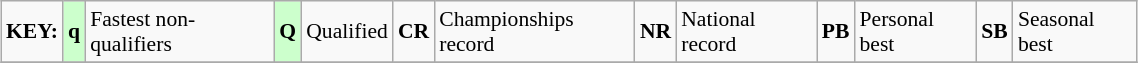<table class="wikitable" style="margin:0.5em auto; font-size:90%;position:relative;" width=60%>
<tr>
<td><strong>KEY:</strong></td>
<td bgcolor=ccffcc align=center><strong>q</strong></td>
<td>Fastest non-qualifiers</td>
<td bgcolor=ccffcc align=center><strong>Q</strong></td>
<td>Qualified</td>
<td align=center><strong>CR</strong></td>
<td>Championships record</td>
<td align=center><strong>NR</strong></td>
<td>National record</td>
<td align=center><strong>PB</strong></td>
<td>Personal best</td>
<td align=center><strong>SB</strong></td>
<td>Seasonal best</td>
</tr>
<tr>
</tr>
</table>
